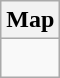<table class="wikitable">
<tr>
<th>Map</th>
</tr>
<tr>
<td><div><br>












</div></td>
</tr>
</table>
